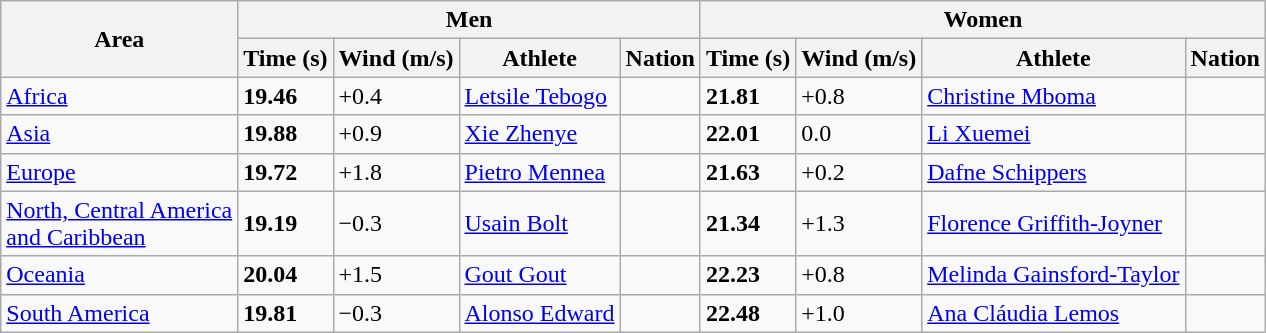<table class="wikitable">
<tr>
<th rowspan=2>Area</th>
<th colspan=4>Men</th>
<th colspan=4>Women</th>
</tr>
<tr>
<th>Time (s)</th>
<th>Wind (m/s)</th>
<th>Athlete</th>
<th>Nation</th>
<th>Time (s)</th>
<th>Wind (m/s)</th>
<th>Athlete</th>
<th>Nation</th>
</tr>
<tr>
<td><a href='#'>Africa</a> </td>
<td><strong>19.46</strong></td>
<td>+0.4</td>
<td><a href='#'>Letsile Tebogo</a></td>
<td></td>
<td><strong>21.81</strong></td>
<td>+0.8</td>
<td><a href='#'>Christine Mboma</a></td>
<td></td>
</tr>
<tr>
<td><a href='#'>Asia</a> </td>
<td><strong>19.88</strong></td>
<td>+0.9</td>
<td><a href='#'>Xie Zhenye</a></td>
<td></td>
<td><strong>22.01</strong></td>
<td>0.0</td>
<td><a href='#'>Li Xuemei</a></td>
<td></td>
</tr>
<tr>
<td><a href='#'>Europe</a> </td>
<td><strong>19.72</strong></td>
<td>+1.8</td>
<td><a href='#'>Pietro Mennea</a></td>
<td></td>
<td><strong>21.63</strong></td>
<td>+0.2</td>
<td><a href='#'>Dafne Schippers</a></td>
<td></td>
</tr>
<tr>
<td><a href='#'>North, Central America<br> and Caribbean</a> </td>
<td><strong>19.19</strong> </td>
<td>−0.3</td>
<td><a href='#'>Usain Bolt</a></td>
<td></td>
<td><strong>21.34</strong> </td>
<td>+1.3</td>
<td><a href='#'>Florence Griffith-Joyner</a></td>
<td></td>
</tr>
<tr>
<td><a href='#'>Oceania</a> </td>
<td><strong>20.04</strong></td>
<td>+1.5</td>
<td><a href='#'>Gout Gout</a></td>
<td></td>
<td><strong>22.23</strong></td>
<td>+0.8</td>
<td><a href='#'>Melinda Gainsford-Taylor</a></td>
<td></td>
</tr>
<tr>
<td><a href='#'>South America</a> </td>
<td><strong>19.81</strong></td>
<td>−0.3</td>
<td><a href='#'>Alonso Edward</a></td>
<td></td>
<td><strong>22.48</strong></td>
<td>+1.0</td>
<td><a href='#'>Ana Cláudia Lemos</a></td>
<td></td>
</tr>
</table>
